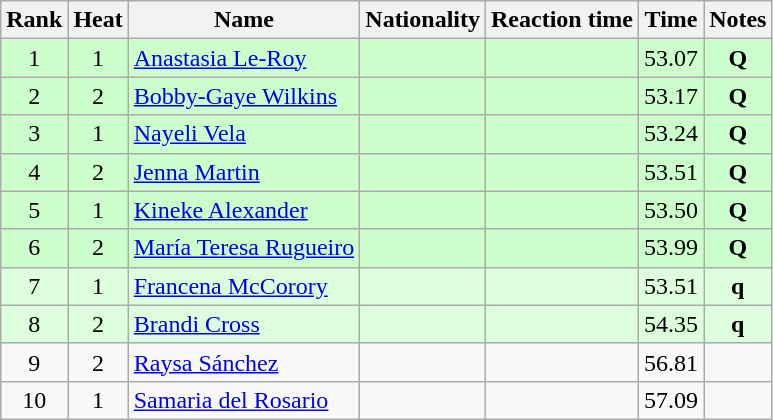<table class="wikitable sortable" style="text-align:center">
<tr>
<th>Rank</th>
<th>Heat</th>
<th>Name</th>
<th>Nationality</th>
<th>Reaction time</th>
<th>Time</th>
<th>Notes</th>
</tr>
<tr bgcolor=ccffcc>
<td align=center>1</td>
<td align=center>1</td>
<td align=left><a href='#'>Anastasia Le-Roy</a></td>
<td align=left></td>
<td></td>
<td>53.07</td>
<td><strong>Q</strong></td>
</tr>
<tr bgcolor=ccffcc>
<td align=center>2</td>
<td align=center>2</td>
<td align=left><a href='#'>Bobby-Gaye Wilkins</a></td>
<td align=left></td>
<td></td>
<td>53.17</td>
<td><strong>Q</strong></td>
</tr>
<tr bgcolor=ccffcc>
<td align=center>3</td>
<td align=center>1</td>
<td align=left><a href='#'>Nayeli Vela</a></td>
<td align=left></td>
<td></td>
<td>53.24</td>
<td><strong>Q</strong></td>
</tr>
<tr bgcolor=ccffcc>
<td align=center>4</td>
<td align=center>2</td>
<td align=left><a href='#'>Jenna Martin</a></td>
<td align=left></td>
<td></td>
<td>53.51</td>
<td><strong>Q</strong></td>
</tr>
<tr bgcolor=ccffcc>
<td align=center>5</td>
<td align=center>1</td>
<td align=left><a href='#'>Kineke Alexander</a></td>
<td align=left></td>
<td></td>
<td>53.50</td>
<td><strong>Q</strong></td>
</tr>
<tr bgcolor=ccffcc>
<td align=center>6</td>
<td align=center>2</td>
<td align=left><a href='#'>María Teresa Rugueiro</a></td>
<td align=left></td>
<td></td>
<td>53.99</td>
<td><strong>Q</strong></td>
</tr>
<tr bgcolor=ddffdd>
<td align=center>7</td>
<td align=center>1</td>
<td align=left><a href='#'>Francena McCorory</a></td>
<td align=left></td>
<td></td>
<td>53.51</td>
<td><strong>q</strong></td>
</tr>
<tr bgcolor=ddffdd>
<td align=center>8</td>
<td align=center>2</td>
<td align=left><a href='#'>Brandi Cross</a></td>
<td align=left></td>
<td></td>
<td>54.35</td>
<td><strong>q</strong></td>
</tr>
<tr>
<td align=center>9</td>
<td align=center>2</td>
<td align=left><a href='#'>Raysa Sánchez</a></td>
<td align=left></td>
<td></td>
<td>56.81</td>
<td></td>
</tr>
<tr>
<td align=center>10</td>
<td align=center>1</td>
<td align=left><a href='#'>Samaria del Rosario</a></td>
<td align=left></td>
<td></td>
<td>57.09</td>
<td></td>
</tr>
</table>
